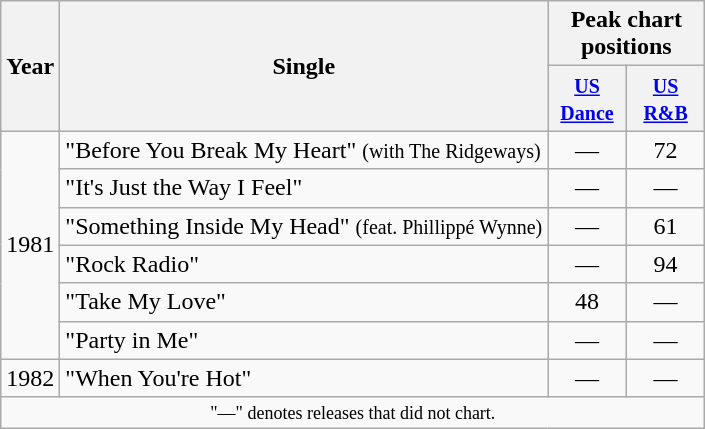<table class="wikitable">
<tr>
<th rowspan="2">Year</th>
<th rowspan="2">Single</th>
<th colspan="2">Peak chart positions</th>
</tr>
<tr>
<th style="width:45px;"><small><a href='#'>US Dance</a></small><br></th>
<th style="width:45px;"><small><a href='#'>US R&B</a></small><br></th>
</tr>
<tr>
<td rowspan="6">1981</td>
<td>"Before You Break My Heart" <small>(with The Ridgeways)</small></td>
<td align=center>―</td>
<td align=center>72</td>
</tr>
<tr>
<td>"It's Just the Way I Feel"</td>
<td align=center>―</td>
<td align=center>—</td>
</tr>
<tr>
<td>"Something Inside My Head" <small>(feat. Phillippé Wynne)</small></td>
<td align=center>―</td>
<td align=center>61</td>
</tr>
<tr>
<td>"Rock Radio"</td>
<td align=center>—</td>
<td align=center>94</td>
</tr>
<tr>
<td>"Take My Love"</td>
<td align=center>48</td>
<td align=center>―</td>
</tr>
<tr>
<td>"Party in Me"</td>
<td align=center>―</td>
<td align=center>—</td>
</tr>
<tr>
<td rowspan="1">1982</td>
<td>"When You're Hot"</td>
<td align=center>—</td>
<td align=center>—</td>
</tr>
<tr>
<td colspan="5" style="text-align:center; font-size:9pt;">"—" denotes releases that did not chart.</td>
</tr>
</table>
